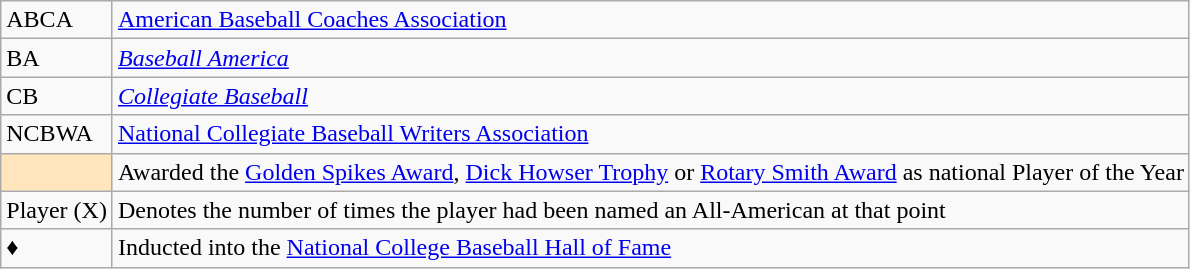<table class="wikitable">
<tr>
<td>ABCA</td>
<td><a href='#'>American Baseball Coaches Association</a></td>
</tr>
<tr>
<td>BA</td>
<td><em><a href='#'>Baseball America</a></em></td>
</tr>
<tr>
<td>CB</td>
<td><em><a href='#'>Collegiate Baseball</a></em></td>
</tr>
<tr>
<td>NCBWA</td>
<td><a href='#'>National Collegiate Baseball Writers Association</a></td>
</tr>
<tr>
<td style="background-color:#FFE6BD"></td>
<td>Awarded the <a href='#'>Golden Spikes Award</a>, <a href='#'>Dick Howser Trophy</a> or <a href='#'>Rotary Smith Award</a> as national Player of the Year</td>
</tr>
<tr>
<td>Player (X)</td>
<td>Denotes the number of times the player had been named an All-American at that point</td>
</tr>
<tr>
<td>♦</td>
<td>Inducted into the <a href='#'>National College Baseball Hall of Fame</a></td>
</tr>
</table>
